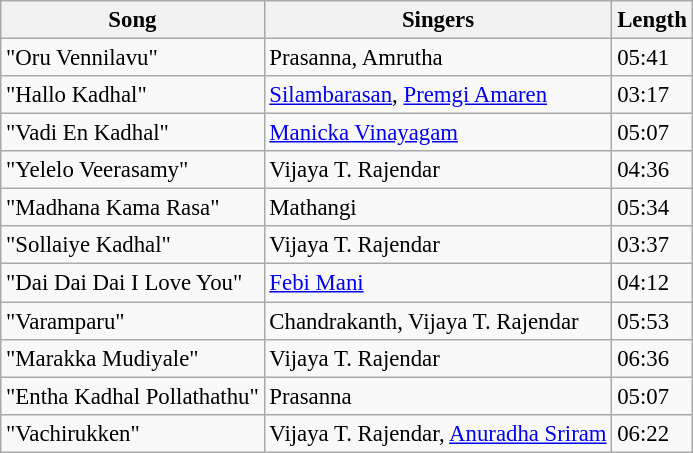<table class="wikitable" style="font-size:95%;">
<tr>
<th>Song</th>
<th>Singers</th>
<th>Length</th>
</tr>
<tr>
<td>"Oru Vennilavu"</td>
<td>Prasanna, Amrutha</td>
<td>05:41</td>
</tr>
<tr>
<td>"Hallo Kadhal"</td>
<td><a href='#'>Silambarasan</a>, <a href='#'>Premgi Amaren</a></td>
<td>03:17</td>
</tr>
<tr>
<td>"Vadi En Kadhal"</td>
<td><a href='#'>Manicka Vinayagam</a></td>
<td>05:07</td>
</tr>
<tr>
<td>"Yelelo Veerasamy"</td>
<td>Vijaya T. Rajendar</td>
<td>04:36</td>
</tr>
<tr>
<td>"Madhana Kama Rasa"</td>
<td>Mathangi</td>
<td>05:34</td>
</tr>
<tr>
<td>"Sollaiye Kadhal"</td>
<td>Vijaya T. Rajendar</td>
<td>03:37</td>
</tr>
<tr>
<td>"Dai Dai Dai I Love You"</td>
<td><a href='#'>Febi Mani</a></td>
<td>04:12</td>
</tr>
<tr>
<td>"Varamparu"</td>
<td>Chandrakanth, Vijaya T. Rajendar</td>
<td>05:53</td>
</tr>
<tr>
<td>"Marakka Mudiyale"</td>
<td>Vijaya T. Rajendar</td>
<td>06:36</td>
</tr>
<tr>
<td>"Entha Kadhal Pollathathu"</td>
<td>Prasanna</td>
<td>05:07</td>
</tr>
<tr>
<td>"Vachirukken"</td>
<td>Vijaya T. Rajendar, <a href='#'>Anuradha Sriram</a></td>
<td>06:22</td>
</tr>
</table>
